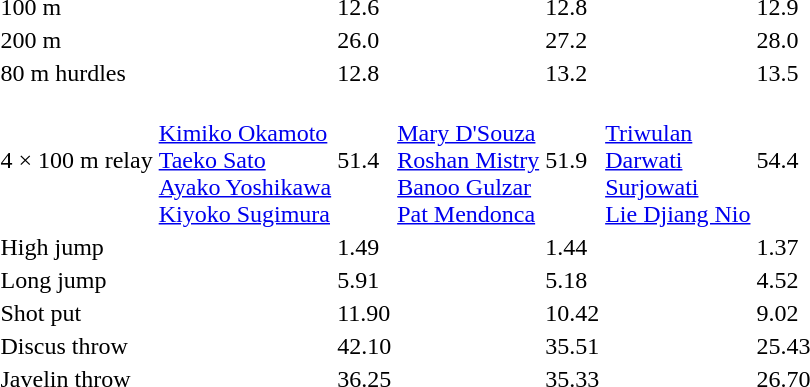<table>
<tr>
<td>100 m<br></td>
<td></td>
<td>12.6</td>
<td></td>
<td>12.8</td>
<td></td>
<td>12.9</td>
</tr>
<tr>
<td>200 m<br></td>
<td></td>
<td>26.0<br></td>
<td></td>
<td>27.2</td>
<td></td>
<td>28.0</td>
</tr>
<tr>
<td>80 m hurdles<br></td>
<td></td>
<td>12.8<br></td>
<td></td>
<td>13.2</td>
<td></td>
<td>13.5</td>
</tr>
<tr>
<td>4 × 100 m relay<br></td>
<td><br><a href='#'>Kimiko Okamoto</a><br><a href='#'>Taeko Sato</a><br><a href='#'>Ayako Yoshikawa</a><br><a href='#'>Kiyoko Sugimura</a></td>
<td>51.4<br></td>
<td><br><a href='#'>Mary D'Souza</a><br><a href='#'>Roshan Mistry</a><br><a href='#'>Banoo Gulzar</a><br><a href='#'>Pat Mendonca</a></td>
<td>51.9</td>
<td><br><a href='#'>Triwulan</a><br><a href='#'>Darwati</a><br><a href='#'>Surjowati</a><br><a href='#'>Lie Djiang Nio</a></td>
<td>54.4</td>
</tr>
<tr>
<td>High jump<br></td>
<td></td>
<td>1.49<br></td>
<td></td>
<td>1.44</td>
<td></td>
<td>1.37</td>
</tr>
<tr>
<td>Long jump<br></td>
<td></td>
<td>5.91<br></td>
<td></td>
<td>5.18</td>
<td></td>
<td>4.52</td>
</tr>
<tr>
<td>Shot put<br></td>
<td></td>
<td>11.90<br></td>
<td></td>
<td>10.42</td>
<td></td>
<td>9.02</td>
</tr>
<tr>
<td>Discus throw<br></td>
<td></td>
<td>42.10<br></td>
<td></td>
<td>35.51</td>
<td></td>
<td>25.43</td>
</tr>
<tr>
<td>Javelin throw<br></td>
<td></td>
<td>36.25<br></td>
<td></td>
<td>35.33</td>
<td></td>
<td>26.70</td>
</tr>
</table>
